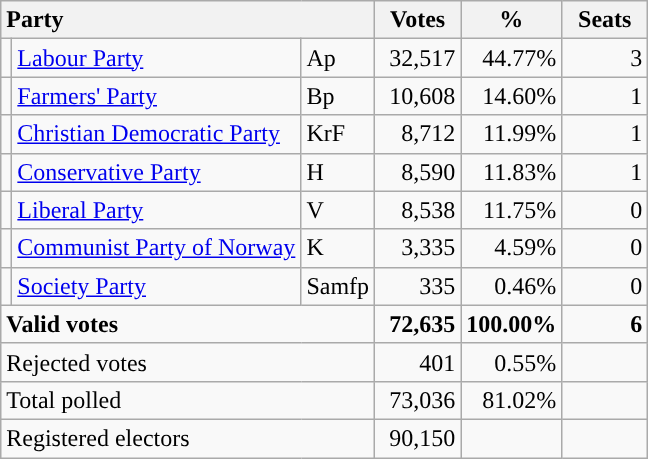<table class="wikitable" border="1" style="text-align:right;">
<tr>
<th style="text-align:left;" colspan=3>Party</th>
<th align=center width="50">Votes</th>
<th align=center width="50">%</th>
<th align=center width="50">Seats</th>
</tr>
<tr>
<td style="color:inherit;background:"></td>
<td align=left><a href='#'>Labour Party</a></td>
<td align=left>Ap</td>
<td>32,517</td>
<td>44.77%</td>
<td>3</td>
</tr>
<tr>
<td style="color:inherit;background:"></td>
<td align=left><a href='#'>Farmers' Party</a></td>
<td align=left>Bp</td>
<td>10,608</td>
<td>14.60%</td>
<td>1</td>
</tr>
<tr>
<td style="color:inherit;background:"></td>
<td align=left><a href='#'>Christian Democratic Party</a></td>
<td align=left>KrF</td>
<td>8,712</td>
<td>11.99%</td>
<td>1</td>
</tr>
<tr>
<td style="color:inherit;background:"></td>
<td align=left><a href='#'>Conservative Party</a></td>
<td align=left>H</td>
<td>8,590</td>
<td>11.83%</td>
<td>1</td>
</tr>
<tr>
<td style="color:inherit;background:"></td>
<td align=left><a href='#'>Liberal Party</a></td>
<td align=left>V</td>
<td>8,538</td>
<td>11.75%</td>
<td>0</td>
</tr>
<tr>
<td style="color:inherit;background:"></td>
<td align=left><a href='#'>Communist Party of Norway</a></td>
<td align=left>K</td>
<td>3,335</td>
<td>4.59%</td>
<td>0</td>
</tr>
<tr>
<td></td>
<td align=left><a href='#'>Society Party</a></td>
<td align=left>Samfp</td>
<td>335</td>
<td>0.46%</td>
<td>0</td>
</tr>
<tr style="font-weight:bold">
<td align=left colspan=3>Valid votes</td>
<td>72,635</td>
<td>100.00%</td>
<td>6</td>
</tr>
<tr>
<td align=left colspan=3>Rejected votes</td>
<td>401</td>
<td>0.55%</td>
<td></td>
</tr>
<tr>
<td align=left colspan=3>Total polled</td>
<td>73,036</td>
<td>81.02%</td>
<td></td>
</tr>
<tr>
<td align=left colspan=3>Registered electors</td>
<td>90,150</td>
<td></td>
<td></td>
</tr>
</table>
